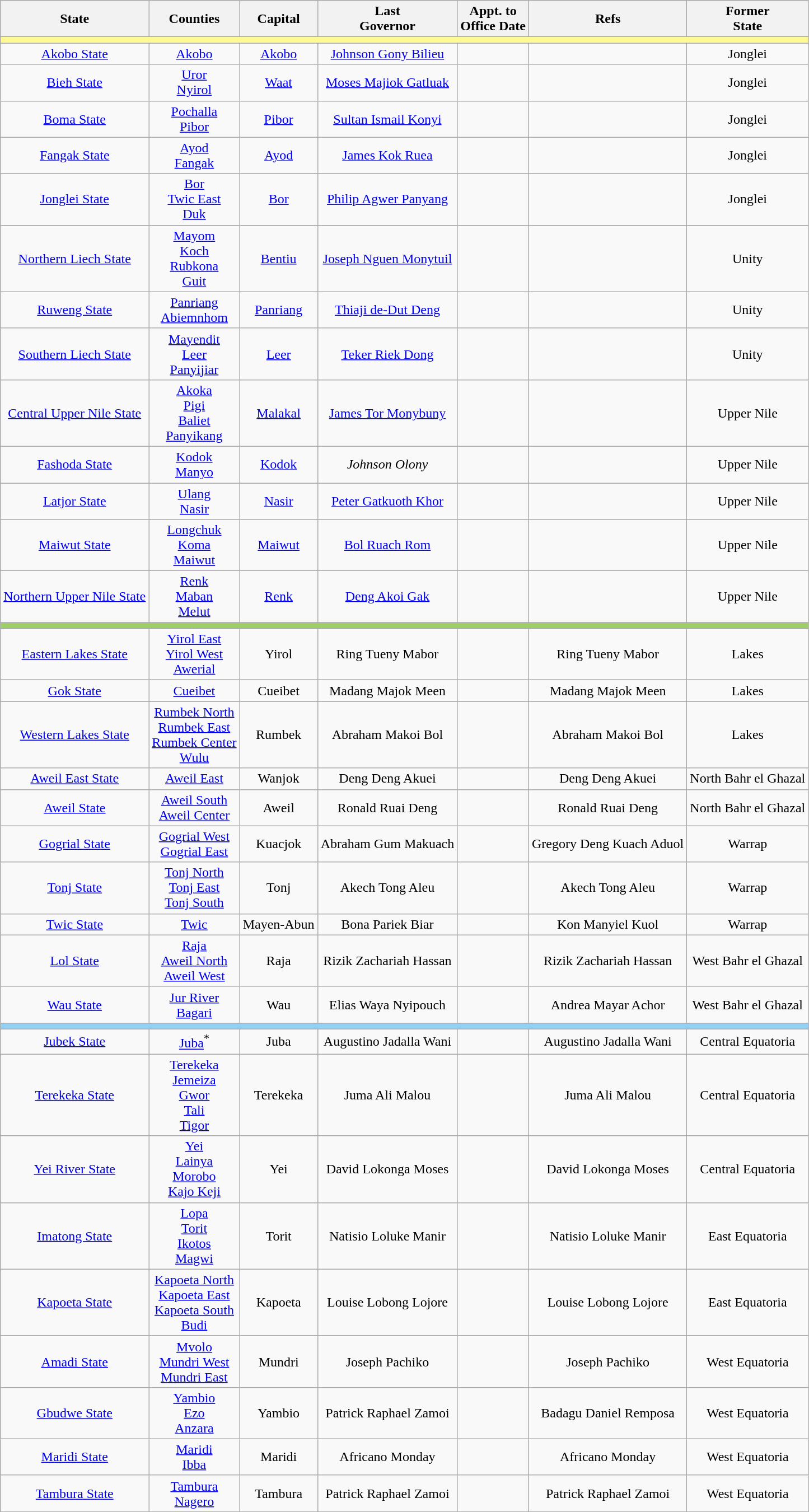<table class="wikitable sortable" style="text-align:center;">
<tr>
<th>State</th>
<th>Counties</th>
<th>Capital</th>
<th>Last<br>Governor</th>
<th>Appt. to<br>Office Date</th>
<th>Refs</th>
<th>Former<br>State</th>
</tr>
<tr>
<th colspan="7" style="color:#000000; background:#FFFA93;"></th>
</tr>
<tr>
<td><a href='#'>Akobo State</a></td>
<td><a href='#'>Akobo</a></td>
<td><a href='#'>Akobo</a></td>
<td><a href='#'>Johnson Gony Bilieu</a></td>
<td></td>
<td></td>
<td>Jonglei</td>
</tr>
<tr>
<td><a href='#'>Bieh State</a></td>
<td><a href='#'>Uror</a><br><a href='#'>Nyirol</a></td>
<td><a href='#'>Waat</a></td>
<td><a href='#'>Moses Majiok Gatluak</a></td>
<td></td>
<td></td>
<td>Jonglei</td>
</tr>
<tr>
<td><a href='#'>Boma State</a></td>
<td><a href='#'>Pochalla</a><br><a href='#'>Pibor</a></td>
<td><a href='#'>Pibor</a></td>
<td><a href='#'>Sultan Ismail Konyi</a></td>
<td></td>
<td></td>
<td>Jonglei</td>
</tr>
<tr>
<td><a href='#'>Fangak State</a></td>
<td><a href='#'>Ayod</a><br><a href='#'>Fangak</a></td>
<td><a href='#'>Ayod</a></td>
<td><a href='#'>James Kok Ruea</a></td>
<td></td>
<td></td>
<td>Jonglei</td>
</tr>
<tr>
<td><a href='#'>Jonglei State</a></td>
<td><a href='#'>Bor</a><br><a href='#'>Twic East</a><br><a href='#'>Duk</a></td>
<td><a href='#'>Bor</a></td>
<td><a href='#'>Philip Agwer Panyang</a></td>
<td></td>
<td></td>
<td>Jonglei</td>
</tr>
<tr>
<td><a href='#'>Northern Liech State</a></td>
<td><a href='#'>Mayom</a><br><a href='#'>Koch</a><br><a href='#'>Rubkona</a><br><a href='#'>Guit</a></td>
<td><a href='#'>Bentiu</a></td>
<td><a href='#'>Joseph Nguen Monytuil</a></td>
<td></td>
<td></td>
<td>Unity</td>
</tr>
<tr>
<td><a href='#'>Ruweng State</a></td>
<td><a href='#'>Panriang</a><br><a href='#'>Abiemnhom</a></td>
<td><a href='#'>Panriang</a></td>
<td><a href='#'>Thiaji de-Dut Deng</a></td>
<td></td>
<td></td>
<td>Unity</td>
</tr>
<tr>
<td><a href='#'>Southern Liech State</a></td>
<td><a href='#'>Mayendit</a><br><a href='#'>Leer</a><br><a href='#'>Panyijiar</a></td>
<td><a href='#'>Leer</a></td>
<td><a href='#'>Teker Riek Dong</a></td>
<td></td>
<td></td>
<td>Unity</td>
</tr>
<tr>
<td><a href='#'>Central Upper Nile State</a></td>
<td><a href='#'>Akoka</a><br><a href='#'>Pigi</a><br><a href='#'>Baliet</a><br><a href='#'>Panyikang</a></td>
<td><a href='#'>Malakal</a></td>
<td><a href='#'>James Tor Monybuny</a></td>
<td></td>
<td></td>
<td>Upper Nile</td>
</tr>
<tr>
<td><a href='#'>Fashoda State</a></td>
<td><a href='#'>Kodok</a><br><a href='#'>Manyo</a></td>
<td><a href='#'>Kodok</a></td>
<td><em>Johnson Olony</em></td>
<td></td>
<td></td>
<td>Upper Nile</td>
</tr>
<tr>
<td><a href='#'>Latjor State</a></td>
<td><a href='#'>Ulang</a><br><a href='#'>Nasir</a></td>
<td><a href='#'>Nasir</a></td>
<td><a href='#'>Peter Gatkuoth Khor</a></td>
<td></td>
<td></td>
<td>Upper Nile</td>
</tr>
<tr>
<td><a href='#'>Maiwut State</a></td>
<td><a href='#'>Longchuk</a><br><a href='#'>Koma</a><br><a href='#'>Maiwut</a></td>
<td><a href='#'>Maiwut</a></td>
<td><a href='#'>Bol Ruach Rom</a></td>
<td></td>
<td></td>
<td>Upper Nile</td>
</tr>
<tr>
<td><a href='#'>Northern Upper Nile State</a></td>
<td><a href='#'>Renk</a><br><a href='#'>Maban</a><br><a href='#'>Melut</a></td>
<td><a href='#'>Renk</a></td>
<td><a href='#'>Deng Akoi Gak</a></td>
<td></td>
<td></td>
<td>Upper Nile</td>
</tr>
<tr>
<th colspan="7" style="color:#000000; background:#9CCF65;"></th>
</tr>
<tr>
<td><a href='#'>Eastern Lakes State</a></td>
<td><a href='#'>Yirol East</a><br><a href='#'>Yirol West</a><br><a href='#'>Awerial</a></td>
<td>Yirol</td>
<td>Ring Tueny Mabor</td>
<td></td>
<td>Ring Tueny Mabor</td>
<td>Lakes</td>
</tr>
<tr>
<td><a href='#'>Gok State</a></td>
<td><a href='#'>Cueibet</a></td>
<td>Cueibet</td>
<td>Madang Majok Meen</td>
<td></td>
<td>Madang Majok Meen</td>
<td>Lakes</td>
</tr>
<tr>
<td><a href='#'>Western Lakes State</a></td>
<td><a href='#'>Rumbek North</a><br><a href='#'>Rumbek East</a><br><a href='#'>Rumbek Center</a><br><a href='#'>Wulu</a></td>
<td>Rumbek</td>
<td>Abraham Makoi Bol</td>
<td></td>
<td>Abraham Makoi Bol</td>
<td>Lakes</td>
</tr>
<tr>
<td><a href='#'>Aweil East State</a></td>
<td><a href='#'>Aweil East</a></td>
<td>Wanjok</td>
<td>Deng Deng Akuei</td>
<td></td>
<td>Deng Deng Akuei</td>
<td>North Bahr el Ghazal</td>
</tr>
<tr>
<td><a href='#'>Aweil State</a></td>
<td><a href='#'>Aweil South</a><br><a href='#'>Aweil Center</a></td>
<td>Aweil</td>
<td>Ronald Ruai Deng</td>
<td></td>
<td>Ronald Ruai Deng</td>
<td>North Bahr el Ghazal</td>
</tr>
<tr>
<td><a href='#'>Gogrial State</a></td>
<td><a href='#'>Gogrial West</a><br><a href='#'>Gogrial East</a></td>
<td>Kuacjok</td>
<td>Abraham Gum Makuach</td>
<td></td>
<td>Gregory Deng Kuach Aduol</td>
<td>Warrap</td>
</tr>
<tr>
<td><a href='#'>Tonj State</a></td>
<td><a href='#'>Tonj North</a><br><a href='#'>Tonj East</a><br><a href='#'>Tonj South</a></td>
<td>Tonj</td>
<td>Akech Tong Aleu</td>
<td></td>
<td>Akech Tong Aleu</td>
<td>Warrap</td>
</tr>
<tr>
<td><a href='#'>Twic State</a></td>
<td><a href='#'>Twic</a></td>
<td>Mayen-Abun</td>
<td>Bona Pariek Biar</td>
<td></td>
<td>Kon Manyiel Kuol</td>
<td>Warrap</td>
</tr>
<tr>
<td><a href='#'>Lol State</a></td>
<td><a href='#'>Raja</a><br><a href='#'>Aweil North</a><br><a href='#'>Aweil West</a></td>
<td>Raja</td>
<td>Rizik Zachariah Hassan</td>
<td></td>
<td>Rizik Zachariah Hassan</td>
<td>West Bahr el Ghazal</td>
</tr>
<tr>
<td><a href='#'>Wau State</a></td>
<td><a href='#'>Jur River</a><br><a href='#'>Bagari</a></td>
<td>Wau</td>
<td>Elias Waya Nyipouch</td>
<td></td>
<td>Andrea Mayar Achor</td>
<td>West Bahr el Ghazal</td>
</tr>
<tr>
<th colspan="7" style="color:#000000; background:#93D1F4;"></th>
</tr>
<tr>
<td><a href='#'>Jubek State</a></td>
<td><a href='#'>Juba</a><sup>*</sup></td>
<td>Juba</td>
<td>Augustino Jadalla Wani</td>
<td></td>
<td>Augustino Jadalla Wani</td>
<td>Central Equatoria</td>
</tr>
<tr>
<td><a href='#'>Terekeka State</a></td>
<td><a href='#'>Terekeka</a><br><a href='#'>Jemeiza</a><br><a href='#'>Gwor</a><br><a href='#'>Tali</a><br><a href='#'>Tigor</a></td>
<td>Terekeka</td>
<td>Juma Ali Malou</td>
<td></td>
<td>Juma Ali Malou</td>
<td>Central Equatoria</td>
</tr>
<tr>
<td><a href='#'>Yei River State</a></td>
<td><a href='#'>Yei</a><br><a href='#'>Lainya</a><br><a href='#'>Morobo</a><br><a href='#'>Kajo Keji</a></td>
<td>Yei</td>
<td>David Lokonga Moses</td>
<td></td>
<td>David Lokonga Moses</td>
<td>Central Equatoria</td>
</tr>
<tr>
<td><a href='#'>Imatong State</a></td>
<td><a href='#'>Lopa</a><br><a href='#'>Torit</a><br><a href='#'>Ikotos</a><br><a href='#'>Magwi</a></td>
<td>Torit</td>
<td>Natisio Loluke Manir</td>
<td></td>
<td>Natisio Loluke Manir</td>
<td>East Equatoria</td>
</tr>
<tr>
<td><a href='#'>Kapoeta State</a></td>
<td><a href='#'>Kapoeta North</a><br><a href='#'>Kapoeta East</a><br><a href='#'>Kapoeta South</a><br><a href='#'>Budi</a></td>
<td>Kapoeta</td>
<td>Louise Lobong Lojore</td>
<td></td>
<td>Louise Lobong Lojore</td>
<td>East Equatoria</td>
</tr>
<tr>
<td><a href='#'>Amadi State</a></td>
<td><a href='#'>Mvolo</a><br><a href='#'>Mundri West</a><br><a href='#'>Mundri East</a></td>
<td>Mundri</td>
<td>Joseph Pachiko</td>
<td></td>
<td>Joseph Pachiko</td>
<td>West Equatoria</td>
</tr>
<tr>
<td><a href='#'>Gbudwe State</a></td>
<td><a href='#'>Yambio</a><br><a href='#'>Ezo</a><br><a href='#'>Anzara</a></td>
<td>Yambio</td>
<td>Patrick Raphael Zamoi</td>
<td></td>
<td>Badagu Daniel Remposa</td>
<td>West Equatoria</td>
</tr>
<tr>
<td><a href='#'>Maridi State</a></td>
<td><a href='#'>Maridi</a><br><a href='#'>Ibba</a></td>
<td>Maridi</td>
<td>Africano Monday</td>
<td></td>
<td>Africano Monday</td>
<td>West Equatoria</td>
</tr>
<tr>
<td><a href='#'>Tambura State</a></td>
<td><a href='#'>Tambura</a><br><a href='#'>Nagero</a></td>
<td>Tambura</td>
<td>Patrick Raphael Zamoi</td>
<td></td>
<td>Patrick Raphael Zamoi</td>
<td>West Equatoria</td>
</tr>
<tr>
</tr>
</table>
